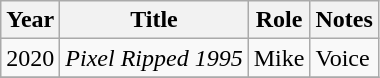<table class="wikitable sortable">
<tr>
<th>Year</th>
<th>Title</th>
<th>Role</th>
<th class="unsortable">Notes</th>
</tr>
<tr>
<td>2020</td>
<td><em>Pixel Ripped 1995</em></td>
<td>Mike</td>
<td>Voice</td>
</tr>
<tr>
</tr>
</table>
